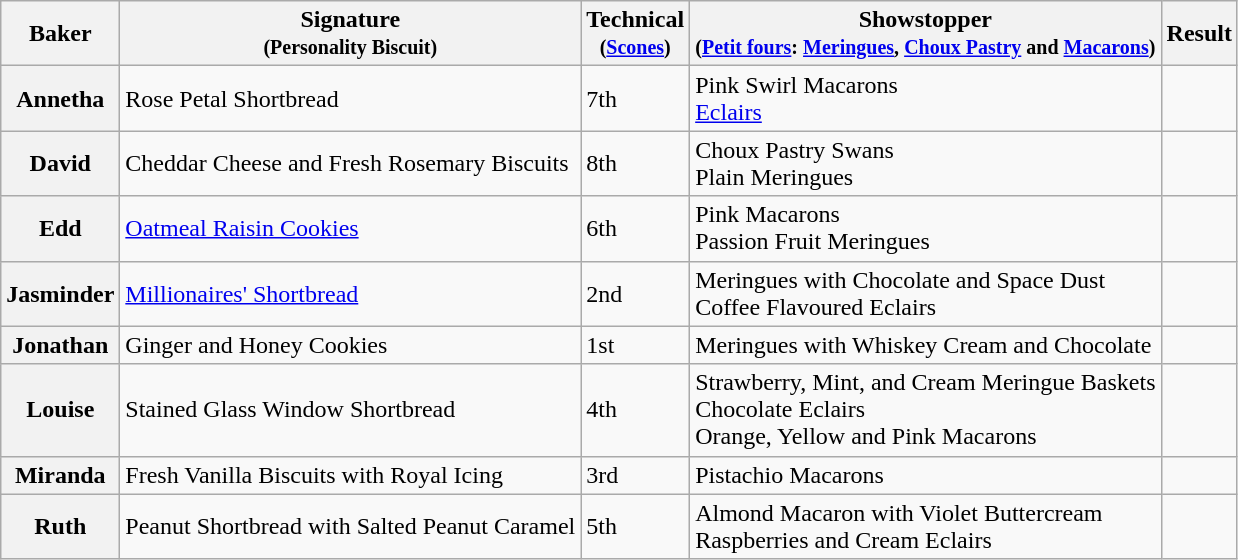<table class="wikitable sortable col3center sticky-header">
<tr>
<th scope="col">Baker</th>
<th scope="col" class="unsortable">Signature<br><small>(Personality Biscuit)</small></th>
<th scope="col">Technical<br><small>(<a href='#'>Scones</a>)</small></th>
<th scope="col" class="unsortable">Showstopper<br><small>(<a href='#'>Petit fours</a>: <a href='#'>Meringues</a>, <a href='#'>Choux Pastry</a> and <a href='#'>Macarons</a>)</small></th>
<th scope="col">Result</th>
</tr>
<tr>
<th scope="row">Annetha</th>
<td>Rose Petal Shortbread</td>
<td>7th</td>
<td>Pink Swirl Macarons<br><a href='#'>Eclairs</a></td>
<td></td>
</tr>
<tr>
<th scope="row">David</th>
<td>Cheddar Cheese and Fresh Rosemary Biscuits</td>
<td>8th</td>
<td>Choux Pastry Swans<br>Plain Meringues</td>
<td></td>
</tr>
<tr>
<th scope="row">Edd</th>
<td><a href='#'>Oatmeal Raisin Cookies</a></td>
<td>6th</td>
<td>Pink Macarons<br>Passion Fruit Meringues</td>
<td></td>
</tr>
<tr>
<th scope="row">Jasminder</th>
<td><a href='#'>Millionaires' Shortbread</a></td>
<td>2nd</td>
<td>Meringues with Chocolate and Space Dust<br>Coffee Flavoured Eclairs</td>
<td></td>
</tr>
<tr>
<th scope="row">Jonathan</th>
<td>Ginger and Honey Cookies</td>
<td>1st</td>
<td>Meringues with Whiskey Cream and Chocolate</td>
<td></td>
</tr>
<tr>
<th scope="row">Louise</th>
<td>Stained Glass Window Shortbread</td>
<td>4th</td>
<td>Strawberry, Mint, and Cream Meringue Baskets<br>Chocolate Eclairs<br>Orange, Yellow and Pink Macarons</td>
<td></td>
</tr>
<tr>
<th scope="row">Miranda</th>
<td>Fresh Vanilla Biscuits with Royal Icing</td>
<td>3rd</td>
<td>Pistachio Macarons</td>
<td></td>
</tr>
<tr>
<th scope="row">Ruth</th>
<td>Peanut Shortbread with Salted Peanut Caramel</td>
<td>5th</td>
<td>Almond Macaron with Violet Buttercream<br>Raspberries and Cream Eclairs</td>
<td></td>
</tr>
</table>
